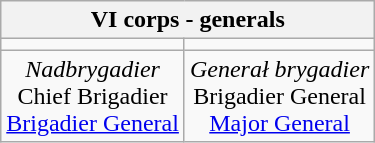<table class="wikitable" style="text-align: center">
<tr>
<th colspan="2">VI corps - generals</th>
</tr>
<tr>
<td></td>
<td></td>
</tr>
<tr>
<td><em>Nadbrygadier</em> <br> Chief Brigadier <br> <a href='#'>Brigadier General</a></td>
<td><em>Generał brygadier</em> <br> Brigadier General <br> <a href='#'>Major General</a></td>
</tr>
</table>
